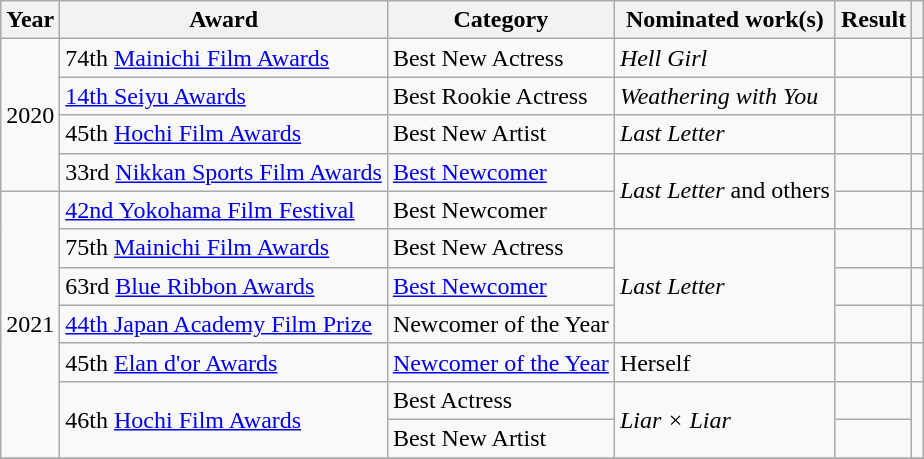<table class="wikitable sortable">
<tr>
<th>Year</th>
<th>Award</th>
<th>Category</th>
<th>Nominated work(s)</th>
<th>Result</th>
<th class="unsortable"></th>
</tr>
<tr>
<td rowspan="4">2020</td>
<td>74th <a href='#'>Mainichi Film Awards</a></td>
<td>Best New Actress</td>
<td><em>Hell Girl</em></td>
<td></td>
<td></td>
</tr>
<tr>
<td><a href='#'>14th Seiyu Awards</a></td>
<td>Best Rookie Actress</td>
<td><em>Weathering with You</em></td>
<td></td>
<td></td>
</tr>
<tr>
<td>45th <a href='#'>Hochi Film Awards</a></td>
<td>Best New Artist</td>
<td><em>Last Letter</em></td>
<td></td>
<td></td>
</tr>
<tr>
<td>33rd <a href='#'>Nikkan Sports Film Awards</a></td>
<td><a href='#'>Best Newcomer</a></td>
<td rowspan=2><em>Last Letter</em> and others</td>
<td></td>
<td></td>
</tr>
<tr>
<td rowspan="7">2021</td>
<td><a href='#'>42nd Yokohama Film Festival</a></td>
<td>Best Newcomer</td>
<td></td>
<td></td>
</tr>
<tr>
<td>75th <a href='#'>Mainichi Film Awards</a></td>
<td>Best New Actress</td>
<td rowspan=3><em>Last Letter</em></td>
<td></td>
<td></td>
</tr>
<tr>
<td>63rd <a href='#'>Blue Ribbon Awards</a></td>
<td><a href='#'>Best Newcomer</a></td>
<td></td>
<td></td>
</tr>
<tr>
<td><a href='#'>44th Japan Academy Film Prize</a></td>
<td>Newcomer of the Year</td>
<td></td>
<td></td>
</tr>
<tr>
<td>45th <a href='#'>Elan d'or Awards</a></td>
<td><a href='#'>Newcomer of the Year</a></td>
<td>Herself</td>
<td></td>
<td></td>
</tr>
<tr>
<td rowspan="2">46th <a href='#'>Hochi Film Awards</a></td>
<td>Best Actress</td>
<td rowspan="2"><em>Liar × Liar</em></td>
<td></td>
<td rowspan="2"><br></td>
</tr>
<tr>
<td>Best New Artist</td>
<td></td>
</tr>
<tr>
</tr>
</table>
